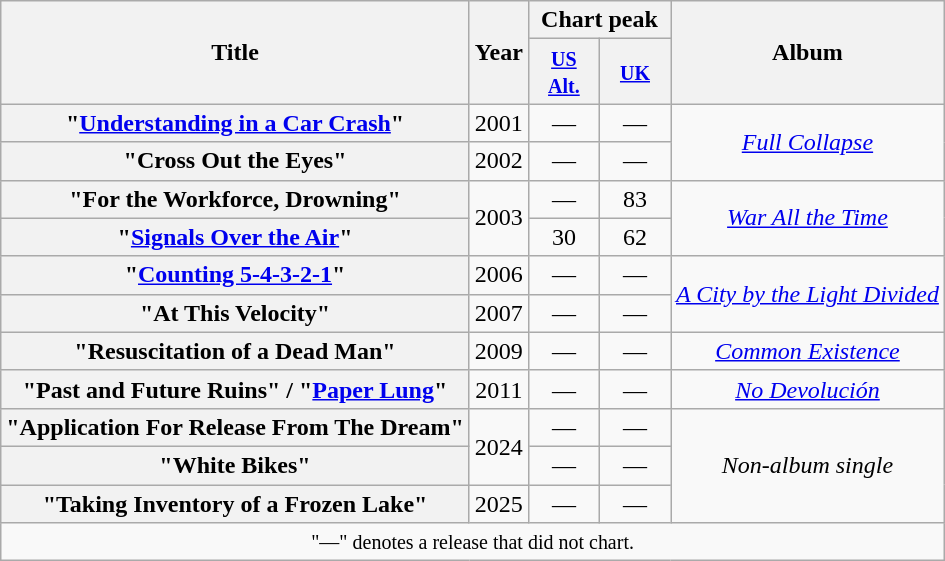<table class="wikitable plainrowheaders" style="text-align:center;">
<tr>
<th rowspan="2">Title</th>
<th rowspan="2">Year</th>
<th colspan="2">Chart peak</th>
<th rowspan="2">Album</th>
</tr>
<tr>
<th width="40"><small><a href='#'>US Alt.</a></small><br></th>
<th width="40"><small><a href='#'>UK</a></small><br></th>
</tr>
<tr>
<th scope="row">"<a href='#'>Understanding in a Car Crash</a>"</th>
<td>2001</td>
<td align="center">—</td>
<td align="center">—</td>
<td rowspan="2"><em><a href='#'>Full Collapse</a></em></td>
</tr>
<tr>
<th scope="row">"Cross Out the Eyes"</th>
<td>2002</td>
<td align="center">—</td>
<td align="center">—</td>
</tr>
<tr>
<th scope="row">"For the Workforce, Drowning"</th>
<td rowspan=2>2003</td>
<td align="center">—</td>
<td align="center">83</td>
<td rowspan="2"><em><a href='#'>War All the Time</a></em></td>
</tr>
<tr>
<th scope="row">"<a href='#'>Signals Over the Air</a>"</th>
<td align="center">30</td>
<td align="center">62</td>
</tr>
<tr>
<th scope="row">"<a href='#'>Counting 5-4-3-2-1</a>"</th>
<td>2006</td>
<td align="center">—</td>
<td align="center">—</td>
<td rowspan="2"><em><a href='#'>A City by the Light Divided</a></em></td>
</tr>
<tr>
<th scope="row">"At This Velocity"</th>
<td>2007</td>
<td align="center">—</td>
<td align="center">—</td>
</tr>
<tr>
<th scope="row">"Resuscitation of a Dead Man"</th>
<td>2009</td>
<td align="center">—</td>
<td align="center">—</td>
<td><em><a href='#'>Common Existence</a></em></td>
</tr>
<tr>
<th scope="row">"Past and Future Ruins" / "<a href='#'>Paper Lung</a>"</th>
<td>2011</td>
<td align="center">—</td>
<td align="center">—</td>
<td><em><a href='#'>No Devolución</a></em></td>
</tr>
<tr>
<th scope="row">"Application For Release From The Dream"</th>
<td rowspan=2>2024</td>
<td align="center">—</td>
<td align="center">—</td>
<td rowspan="3"><em>Non-album single</em></td>
</tr>
<tr>
<th scope="row">"White Bikes"</th>
<td align="center">—</td>
<td align="center">—</td>
</tr>
<tr>
<th scope="row">"Taking Inventory of a Frozen Lake"</th>
<td>2025</td>
<td align="center">—</td>
<td align="center">—</td>
</tr>
<tr>
<td colspan="10"><small>"—" denotes a release that did not chart.</small></td>
</tr>
</table>
